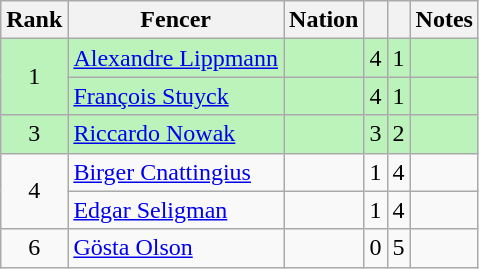<table class="wikitable sortable" style="text-align:center">
<tr>
<th>Rank</th>
<th>Fencer</th>
<th>Nation</th>
<th></th>
<th></th>
<th>Notes</th>
</tr>
<tr bgcolor=bbf3bb>
<td rowspan=2>1</td>
<td align=left><a href='#'>Alexandre Lippmann</a></td>
<td align=left></td>
<td>4</td>
<td>1</td>
<td></td>
</tr>
<tr bgcolor=bbf3bb>
<td align=left><a href='#'>François Stuyck</a></td>
<td align=left></td>
<td>4</td>
<td>1</td>
<td></td>
</tr>
<tr bgcolor=bbf3bb>
<td>3</td>
<td align=left><a href='#'>Riccardo Nowak</a></td>
<td align=left></td>
<td>3</td>
<td>2</td>
<td></td>
</tr>
<tr>
<td rowspan=2>4</td>
<td align=left><a href='#'>Birger Cnattingius</a></td>
<td align=left></td>
<td>1</td>
<td>4</td>
<td></td>
</tr>
<tr>
<td align=left><a href='#'>Edgar Seligman</a></td>
<td align=left></td>
<td>1</td>
<td>4</td>
<td></td>
</tr>
<tr>
<td>6</td>
<td align=left><a href='#'>Gösta Olson</a></td>
<td align=left></td>
<td>0</td>
<td>5</td>
<td></td>
</tr>
</table>
